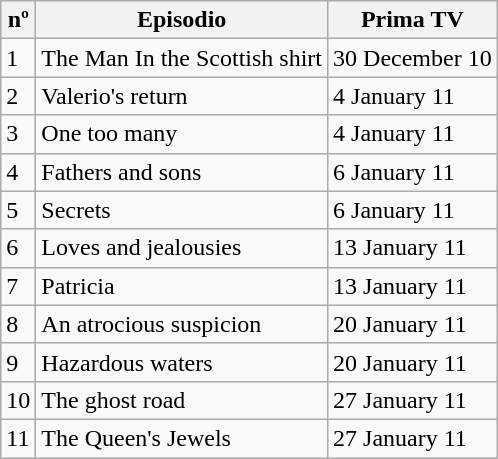<table class="wikitable">
<tr>
<th>nº</th>
<th>Episodio</th>
<th>Prima TV</th>
</tr>
<tr>
<td>1</td>
<td>The Man In the Scottish shirt</td>
<td>30 December 10</td>
</tr>
<tr>
<td>2</td>
<td>Valerio's return</td>
<td>4 January 11</td>
</tr>
<tr>
<td>3</td>
<td>One too many</td>
<td>4 January 11</td>
</tr>
<tr>
<td>4</td>
<td>Fathers and sons</td>
<td>6 January 11</td>
</tr>
<tr>
<td>5</td>
<td>Secrets</td>
<td>6  January 11</td>
</tr>
<tr>
<td>6</td>
<td>Loves and jealousies</td>
<td>13 January 11</td>
</tr>
<tr>
<td>7</td>
<td>Patricia</td>
<td>13 January 11</td>
</tr>
<tr>
<td>8</td>
<td>An atrocious suspicion</td>
<td>20 January 11</td>
</tr>
<tr>
<td>9</td>
<td>Hazardous waters</td>
<td>20 January 11</td>
</tr>
<tr>
<td>10</td>
<td>The ghost road</td>
<td>27 January 11</td>
</tr>
<tr>
<td>11</td>
<td>The Queen's Jewels</td>
<td>27  January 11</td>
</tr>
</table>
